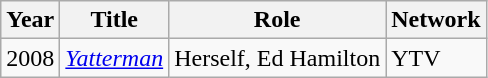<table class="wikitable">
<tr>
<th>Year</th>
<th>Title</th>
<th>Role</th>
<th>Network</th>
</tr>
<tr>
<td>2008</td>
<td><em><a href='#'>Yatterman</a></em></td>
<td>Herself, Ed Hamilton</td>
<td>YTV</td>
</tr>
</table>
